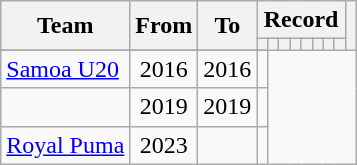<table class="wikitable" style="text-align: center">
<tr>
<th rowspan="2">Team</th>
<th rowspan="2">From</th>
<th rowspan="2">To</th>
<th colspan="8">Record</th>
<th rowspan=2></th>
</tr>
<tr>
<th></th>
<th></th>
<th></th>
<th></th>
<th></th>
<th></th>
<th></th>
<th></th>
</tr>
<tr>
</tr>
<tr>
<td align=left> <a href='#'>Samoa U20</a></td>
<td>2016</td>
<td>2016<br></td>
<td></td>
</tr>
<tr>
<td align=left></td>
<td>2019</td>
<td>2019<br></td>
<td></td>
</tr>
<tr>
<td align=left> <a href='#'>Royal Puma</a></td>
<td>2023</td>
<td><br></td>
<td></td>
</tr>
</table>
